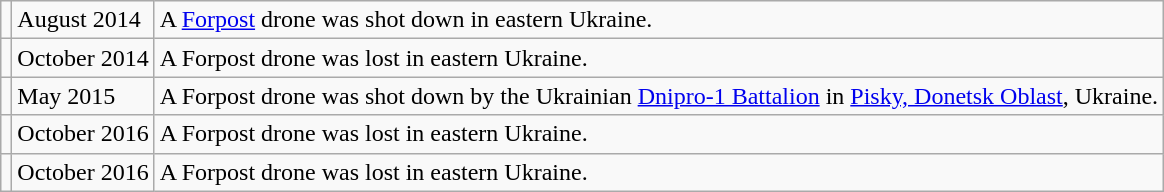<table class="wikitable">
<tr>
<td></td>
<td>August 2014</td>
<td>A <a href='#'>Forpost</a> drone was shot down in eastern Ukraine.</td>
</tr>
<tr>
<td></td>
<td>October 2014</td>
<td>A Forpost drone was lost in eastern Ukraine.</td>
</tr>
<tr>
<td></td>
<td>May 2015</td>
<td>A Forpost drone was shot down by the Ukrainian <a href='#'>Dnipro-1 Battalion</a> in <a href='#'>Pisky, Donetsk Oblast</a>, Ukraine.</td>
</tr>
<tr>
<td></td>
<td>October 2016</td>
<td>A Forpost drone was lost in eastern Ukraine.</td>
</tr>
<tr>
<td></td>
<td>October 2016</td>
<td>A Forpost drone was lost in eastern Ukraine.</td>
</tr>
</table>
